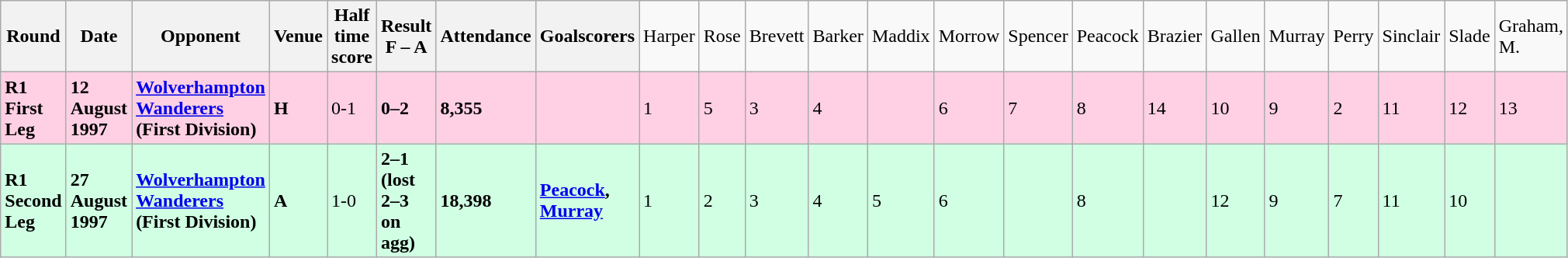<table class="wikitable">
<tr>
<th>Round</th>
<th>Date</th>
<th>Opponent</th>
<th>Venue</th>
<th><strong>Half time score</strong></th>
<th><strong>Result</strong><br><strong>F – A</strong></th>
<th>Attendance</th>
<th>Goalscorers</th>
<td>Harper</td>
<td>Rose</td>
<td>Brevett</td>
<td>Barker</td>
<td>Maddix</td>
<td>Morrow</td>
<td>Spencer</td>
<td>Peacock</td>
<td>Brazier</td>
<td>Gallen</td>
<td>Murray</td>
<td>Perry</td>
<td>Sinclair</td>
<td>Slade</td>
<td>Graham, M.</td>
</tr>
<tr style="background-color: #ffd0e3;">
<td><strong>R1 First Leg</strong></td>
<td><strong>12 August 1997</strong></td>
<td><strong><a href='#'>Wolverhampton Wanderers</a> (First Division)</strong></td>
<td><strong>H</strong></td>
<td>0-1</td>
<td><strong>0–2</strong></td>
<td><strong>8,355</strong></td>
<td></td>
<td>1</td>
<td>5</td>
<td>3</td>
<td>4</td>
<td></td>
<td>6</td>
<td>7</td>
<td>8</td>
<td>14</td>
<td>10</td>
<td>9</td>
<td>2</td>
<td>11</td>
<td>12</td>
<td>13</td>
</tr>
<tr style="background-color: #d0ffe3;">
<td><strong>R1 Second Leg</strong></td>
<td><strong>27 August 1997</strong></td>
<td><strong><a href='#'>Wolverhampton Wanderers</a> (First Division)</strong></td>
<td><strong>A</strong></td>
<td>1-0</td>
<td><strong>2–1 (lost 2–3 on agg)</strong></td>
<td><strong>18,398</strong></td>
<td><strong><a href='#'>Peacock</a>, <a href='#'>Murray</a></strong></td>
<td>1</td>
<td>2</td>
<td>3</td>
<td>4</td>
<td>5</td>
<td>6</td>
<td></td>
<td>8</td>
<td></td>
<td>12</td>
<td>9</td>
<td>7</td>
<td>11</td>
<td>10</td>
<td></td>
</tr>
</table>
